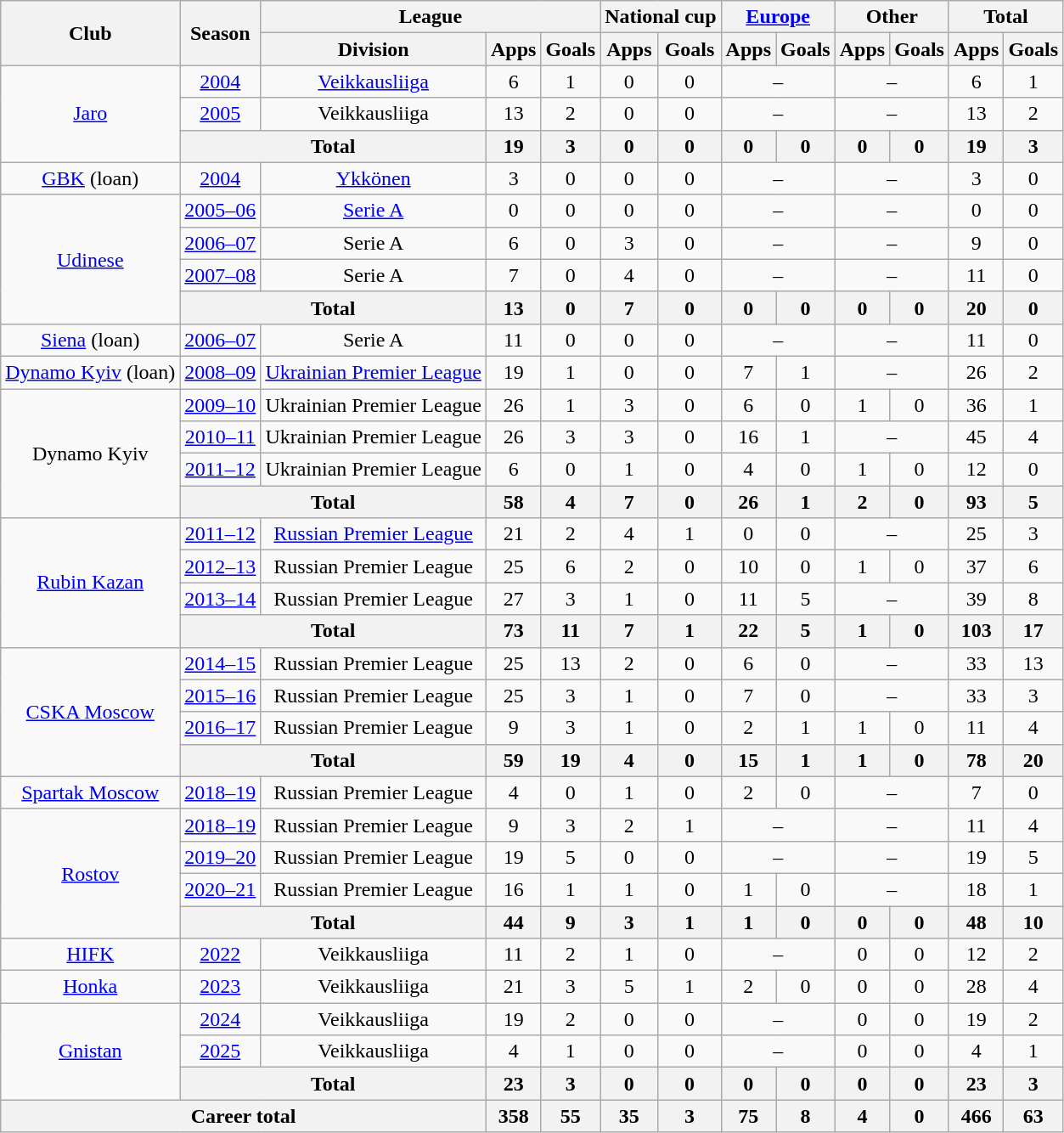<table class="wikitable" style="text-align:center">
<tr>
<th rowspan="2">Club</th>
<th rowspan="2">Season</th>
<th colspan="3">League</th>
<th colspan="2">National cup</th>
<th colspan="2"><a href='#'>Europe</a></th>
<th colspan="2">Other</th>
<th colspan="2">Total</th>
</tr>
<tr>
<th>Division</th>
<th>Apps</th>
<th>Goals</th>
<th>Apps</th>
<th>Goals</th>
<th>Apps</th>
<th>Goals</th>
<th>Apps</th>
<th>Goals</th>
<th>Apps</th>
<th>Goals</th>
</tr>
<tr>
<td rowspan="3"><a href='#'>Jaro</a></td>
<td><a href='#'>2004</a></td>
<td><a href='#'>Veikkausliiga</a></td>
<td>6</td>
<td>1</td>
<td>0</td>
<td>0</td>
<td colspan="2">–</td>
<td colspan="2">–</td>
<td>6</td>
<td>1</td>
</tr>
<tr>
<td><a href='#'>2005</a></td>
<td>Veikkausliiga</td>
<td>13</td>
<td>2</td>
<td>0</td>
<td>0</td>
<td colspan="2">–</td>
<td colspan="2">–</td>
<td>13</td>
<td>2</td>
</tr>
<tr>
<th colspan="2">Total</th>
<th>19</th>
<th>3</th>
<th>0</th>
<th>0</th>
<th>0</th>
<th>0</th>
<th>0</th>
<th>0</th>
<th>19</th>
<th>3</th>
</tr>
<tr>
<td><a href='#'>GBK</a> (loan)</td>
<td><a href='#'>2004</a></td>
<td><a href='#'>Ykkönen</a></td>
<td>3</td>
<td>0</td>
<td>0</td>
<td>0</td>
<td colspan="2">–</td>
<td colspan="2">–</td>
<td>3</td>
<td>0</td>
</tr>
<tr>
<td rowspan="4"><a href='#'>Udinese</a></td>
<td><a href='#'>2005–06</a></td>
<td><a href='#'>Serie A</a></td>
<td>0</td>
<td>0</td>
<td>0</td>
<td>0</td>
<td colspan="2">–</td>
<td colspan="2">–</td>
<td>0</td>
<td>0</td>
</tr>
<tr>
<td><a href='#'>2006–07</a></td>
<td>Serie A</td>
<td>6</td>
<td>0</td>
<td>3</td>
<td>0</td>
<td colspan="2">–</td>
<td colspan="2">–</td>
<td>9</td>
<td>0</td>
</tr>
<tr>
<td><a href='#'>2007–08</a></td>
<td>Serie A</td>
<td>7</td>
<td>0</td>
<td>4</td>
<td>0</td>
<td colspan="2">–</td>
<td colspan="2">–</td>
<td>11</td>
<td>0</td>
</tr>
<tr>
<th colspan="2">Total</th>
<th>13</th>
<th>0</th>
<th>7</th>
<th>0</th>
<th>0</th>
<th>0</th>
<th>0</th>
<th>0</th>
<th>20</th>
<th>0</th>
</tr>
<tr>
<td><a href='#'>Siena</a> (loan)</td>
<td><a href='#'>2006–07</a></td>
<td>Serie A</td>
<td>11</td>
<td>0</td>
<td>0</td>
<td>0</td>
<td colspan="2">–</td>
<td colspan="2">–</td>
<td>11</td>
<td>0</td>
</tr>
<tr>
<td><a href='#'>Dynamo Kyiv</a>  (loan)</td>
<td><a href='#'>2008–09</a></td>
<td><a href='#'>Ukrainian Premier League</a></td>
<td>19</td>
<td>1</td>
<td>0</td>
<td>0</td>
<td>7</td>
<td>1</td>
<td colspan="2">–</td>
<td>26</td>
<td>2</td>
</tr>
<tr>
<td rowspan="4">Dynamo Kyiv</td>
<td><a href='#'>2009–10</a></td>
<td>Ukrainian Premier League</td>
<td>26</td>
<td>1</td>
<td>3</td>
<td>0</td>
<td>6</td>
<td>0</td>
<td>1</td>
<td>0</td>
<td>36</td>
<td>1</td>
</tr>
<tr>
<td><a href='#'>2010–11</a></td>
<td>Ukrainian Premier League</td>
<td>26</td>
<td>3</td>
<td>3</td>
<td>0</td>
<td>16</td>
<td>1</td>
<td colspan="2">–</td>
<td>45</td>
<td>4</td>
</tr>
<tr>
<td><a href='#'>2011–12</a></td>
<td>Ukrainian Premier League</td>
<td>6</td>
<td>0</td>
<td>1</td>
<td>0</td>
<td>4</td>
<td>0</td>
<td>1</td>
<td>0</td>
<td>12</td>
<td>0</td>
</tr>
<tr>
<th colspan="2">Total</th>
<th>58</th>
<th>4</th>
<th>7</th>
<th>0</th>
<th>26</th>
<th>1</th>
<th>2</th>
<th>0</th>
<th>93</th>
<th>5</th>
</tr>
<tr>
<td rowspan="4"><a href='#'>Rubin Kazan</a></td>
<td><a href='#'>2011–12</a></td>
<td><a href='#'>Russian Premier League</a></td>
<td>21</td>
<td>2</td>
<td>4</td>
<td>1</td>
<td>0</td>
<td>0</td>
<td colspan="2">–</td>
<td>25</td>
<td>3</td>
</tr>
<tr>
<td><a href='#'>2012–13</a></td>
<td>Russian Premier League</td>
<td>25</td>
<td>6</td>
<td>2</td>
<td>0</td>
<td>10</td>
<td>0</td>
<td>1</td>
<td>0</td>
<td>37</td>
<td>6</td>
</tr>
<tr>
<td><a href='#'>2013–14</a></td>
<td>Russian Premier League</td>
<td>27</td>
<td>3</td>
<td>1</td>
<td>0</td>
<td>11</td>
<td>5</td>
<td colspan="2">–</td>
<td>39</td>
<td>8</td>
</tr>
<tr>
<th colspan="2">Total</th>
<th>73</th>
<th>11</th>
<th>7</th>
<th>1</th>
<th>22</th>
<th>5</th>
<th>1</th>
<th>0</th>
<th>103</th>
<th>17</th>
</tr>
<tr>
<td rowspan="4"><a href='#'>CSKA Moscow</a></td>
<td><a href='#'>2014–15</a></td>
<td>Russian Premier League</td>
<td>25</td>
<td>13</td>
<td>2</td>
<td>0</td>
<td>6</td>
<td>0</td>
<td colspan="2">–</td>
<td>33</td>
<td>13</td>
</tr>
<tr>
<td><a href='#'>2015–16</a></td>
<td>Russian Premier League</td>
<td>25</td>
<td>3</td>
<td>1</td>
<td>0</td>
<td>7</td>
<td>0</td>
<td colspan="2">–</td>
<td>33</td>
<td>3</td>
</tr>
<tr>
<td><a href='#'>2016–17</a></td>
<td>Russian Premier League</td>
<td>9</td>
<td>3</td>
<td>1</td>
<td>0</td>
<td>2</td>
<td>1</td>
<td>1</td>
<td>0</td>
<td>11</td>
<td>4</td>
</tr>
<tr>
<th colspan="2">Total</th>
<th>59</th>
<th>19</th>
<th>4</th>
<th>0</th>
<th>15</th>
<th>1</th>
<th>1</th>
<th>0</th>
<th>78</th>
<th>20</th>
</tr>
<tr>
<td><a href='#'>Spartak Moscow</a></td>
<td><a href='#'>2018–19</a></td>
<td>Russian Premier League</td>
<td>4</td>
<td>0</td>
<td>1</td>
<td>0</td>
<td>2</td>
<td>0</td>
<td colspan="2">–</td>
<td>7</td>
<td>0</td>
</tr>
<tr>
<td rowspan="4"><a href='#'>Rostov</a></td>
<td><a href='#'>2018–19</a></td>
<td>Russian Premier League</td>
<td>9</td>
<td>3</td>
<td>2</td>
<td>1</td>
<td colspan="2">–</td>
<td colspan="2">–</td>
<td>11</td>
<td>4</td>
</tr>
<tr>
<td><a href='#'>2019–20</a></td>
<td>Russian Premier League</td>
<td>19</td>
<td>5</td>
<td>0</td>
<td>0</td>
<td colspan="2">–</td>
<td colspan="2">–</td>
<td>19</td>
<td>5</td>
</tr>
<tr>
<td><a href='#'>2020–21</a></td>
<td>Russian Premier League</td>
<td>16</td>
<td>1</td>
<td>1</td>
<td>0</td>
<td>1</td>
<td>0</td>
<td colspan="2">–</td>
<td>18</td>
<td>1</td>
</tr>
<tr>
<th colspan="2">Total</th>
<th>44</th>
<th>9</th>
<th>3</th>
<th>1</th>
<th>1</th>
<th>0</th>
<th>0</th>
<th>0</th>
<th>48</th>
<th>10</th>
</tr>
<tr>
<td><a href='#'>HIFK</a></td>
<td><a href='#'>2022</a></td>
<td>Veikkausliiga</td>
<td>11</td>
<td>2</td>
<td>1</td>
<td>0</td>
<td colspan="2">–</td>
<td>0</td>
<td>0</td>
<td>12</td>
<td>2</td>
</tr>
<tr>
<td><a href='#'>Honka</a></td>
<td><a href='#'>2023</a></td>
<td>Veikkausliiga</td>
<td>21</td>
<td>3</td>
<td>5</td>
<td>1</td>
<td>2</td>
<td>0</td>
<td>0</td>
<td>0</td>
<td>28</td>
<td>4</td>
</tr>
<tr>
<td rowspan=3><a href='#'>Gnistan</a></td>
<td><a href='#'>2024</a></td>
<td>Veikkausliiga</td>
<td>19</td>
<td>2</td>
<td>0</td>
<td>0</td>
<td colspan="2">–</td>
<td>0</td>
<td>0</td>
<td>19</td>
<td>2</td>
</tr>
<tr>
<td><a href='#'>2025</a></td>
<td>Veikkausliiga</td>
<td>4</td>
<td>1</td>
<td>0</td>
<td>0</td>
<td colspan=2>–</td>
<td>0</td>
<td>0</td>
<td>4</td>
<td>1</td>
</tr>
<tr>
<th colspan=2>Total</th>
<th>23</th>
<th>3</th>
<th>0</th>
<th>0</th>
<th>0</th>
<th>0</th>
<th>0</th>
<th>0</th>
<th>23</th>
<th>3</th>
</tr>
<tr>
<th colspan="3">Career total</th>
<th>358</th>
<th>55</th>
<th>35</th>
<th>3</th>
<th>75</th>
<th>8</th>
<th>4</th>
<th>0</th>
<th>466</th>
<th>63</th>
</tr>
</table>
